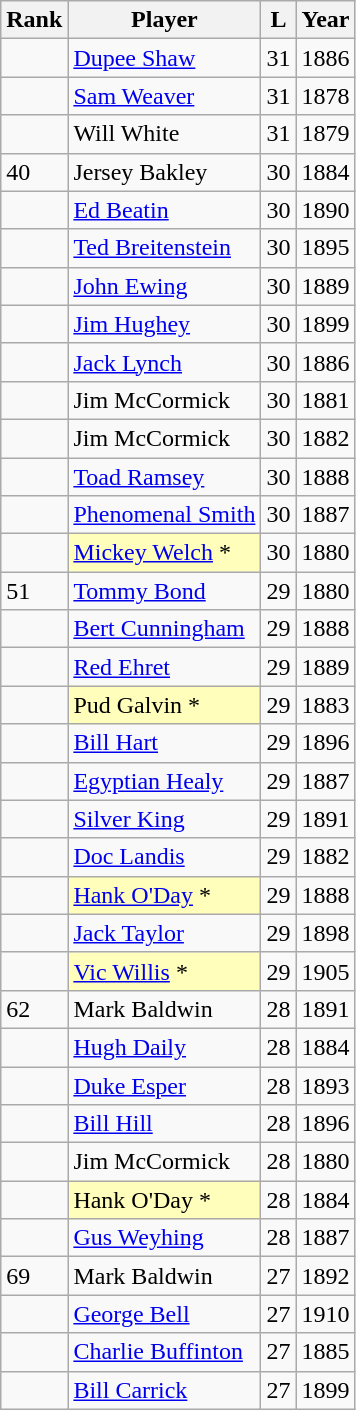<table class="wikitable" style="float:left;">
<tr style="white-space:nowrap;">
<th>Rank</th>
<th>Player</th>
<th>L</th>
<th>Year</th>
</tr>
<tr>
<td></td>
<td><a href='#'>Dupee Shaw</a></td>
<td>31</td>
<td>1886</td>
</tr>
<tr>
<td></td>
<td><a href='#'>Sam Weaver</a></td>
<td>31</td>
<td>1878</td>
</tr>
<tr>
<td></td>
<td>Will White</td>
<td>31</td>
<td>1879</td>
</tr>
<tr>
<td>40</td>
<td>Jersey Bakley</td>
<td>30</td>
<td>1884</td>
</tr>
<tr>
<td></td>
<td><a href='#'>Ed Beatin</a></td>
<td>30</td>
<td>1890</td>
</tr>
<tr>
<td></td>
<td><a href='#'>Ted Breitenstein</a></td>
<td>30</td>
<td>1895</td>
</tr>
<tr>
<td></td>
<td><a href='#'>John Ewing</a></td>
<td>30</td>
<td>1889</td>
</tr>
<tr>
<td></td>
<td><a href='#'>Jim Hughey</a></td>
<td>30</td>
<td>1899</td>
</tr>
<tr>
<td></td>
<td><a href='#'>Jack Lynch</a></td>
<td>30</td>
<td>1886</td>
</tr>
<tr>
<td></td>
<td>Jim McCormick</td>
<td>30</td>
<td>1881</td>
</tr>
<tr>
<td></td>
<td>Jim McCormick</td>
<td>30</td>
<td>1882</td>
</tr>
<tr>
<td></td>
<td><a href='#'>Toad Ramsey</a></td>
<td>30</td>
<td>1888</td>
</tr>
<tr>
<td></td>
<td><a href='#'>Phenomenal Smith</a></td>
<td>30</td>
<td>1887</td>
</tr>
<tr>
<td></td>
<td style="background:#ffffbb;"><a href='#'>Mickey Welch</a> *</td>
<td>30</td>
<td>1880</td>
</tr>
<tr>
<td>51</td>
<td><a href='#'>Tommy Bond</a></td>
<td>29</td>
<td>1880</td>
</tr>
<tr>
<td></td>
<td><a href='#'>Bert Cunningham</a></td>
<td>29</td>
<td>1888</td>
</tr>
<tr>
<td></td>
<td><a href='#'>Red Ehret</a></td>
<td>29</td>
<td>1889</td>
</tr>
<tr>
<td></td>
<td style="background:#ffffbb;">Pud Galvin *</td>
<td>29</td>
<td>1883</td>
</tr>
<tr>
<td></td>
<td><a href='#'>Bill Hart</a></td>
<td>29</td>
<td>1896</td>
</tr>
<tr>
<td></td>
<td><a href='#'>Egyptian Healy</a></td>
<td>29</td>
<td>1887</td>
</tr>
<tr>
<td></td>
<td><a href='#'>Silver King</a></td>
<td>29</td>
<td>1891</td>
</tr>
<tr>
<td></td>
<td><a href='#'>Doc Landis</a></td>
<td>29</td>
<td>1882</td>
</tr>
<tr>
<td></td>
<td style="background:#ffffbb;"><a href='#'>Hank O'Day</a> *</td>
<td>29</td>
<td>1888</td>
</tr>
<tr>
<td></td>
<td><a href='#'>Jack Taylor</a></td>
<td>29</td>
<td>1898</td>
</tr>
<tr>
<td></td>
<td style="background:#ffffbb;"><a href='#'>Vic Willis</a> *</td>
<td>29</td>
<td>1905</td>
</tr>
<tr>
<td>62</td>
<td>Mark Baldwin</td>
<td>28</td>
<td>1891</td>
</tr>
<tr>
<td></td>
<td><a href='#'>Hugh Daily</a></td>
<td>28</td>
<td>1884</td>
</tr>
<tr>
<td></td>
<td><a href='#'>Duke Esper</a></td>
<td>28</td>
<td>1893</td>
</tr>
<tr>
<td></td>
<td><a href='#'>Bill Hill</a></td>
<td>28</td>
<td>1896</td>
</tr>
<tr>
<td></td>
<td>Jim McCormick</td>
<td>28</td>
<td>1880</td>
</tr>
<tr>
<td></td>
<td style="background:#ffffbb;">Hank O'Day *</td>
<td>28</td>
<td>1884</td>
</tr>
<tr>
<td></td>
<td><a href='#'>Gus Weyhing</a></td>
<td>28</td>
<td>1887</td>
</tr>
<tr>
<td>69</td>
<td>Mark Baldwin</td>
<td>27</td>
<td>1892</td>
</tr>
<tr>
<td></td>
<td><a href='#'>George Bell</a></td>
<td>27</td>
<td>1910</td>
</tr>
<tr>
<td></td>
<td><a href='#'>Charlie Buffinton</a></td>
<td>27</td>
<td>1885</td>
</tr>
<tr>
<td></td>
<td><a href='#'>Bill Carrick</a></td>
<td>27</td>
<td>1899</td>
</tr>
</table>
